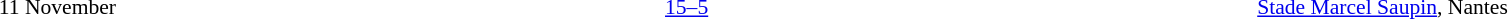<table style="width:100%;" cellspacing="1">
<tr>
<th width=15%></th>
<th width=25%></th>
<th width=10%></th>
<th width=25%></th>
</tr>
<tr style=font-size:90%>
<td align=right>11 November</td>
<td align=right></td>
<td align=center><a href='#'>15–5</a></td>
<td></td>
<td><a href='#'>Stade Marcel Saupin</a>, Nantes</td>
</tr>
</table>
